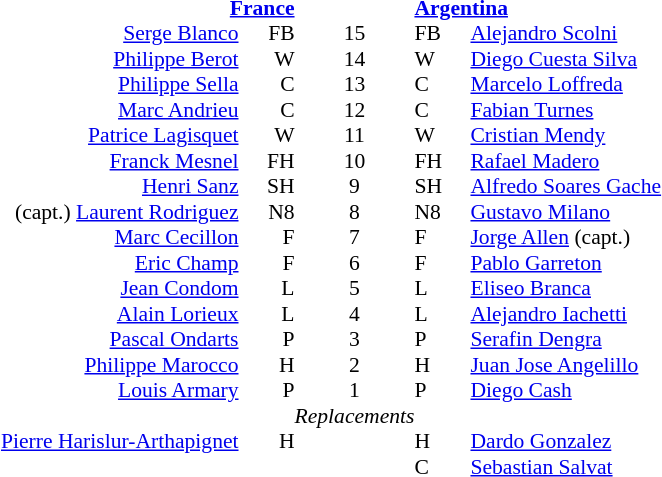<table width="100%" style="font-size: 90%; " cellspacing="0" cellpadding="0" align=center>
<tr>
<td width=41%; text-align=right></td>
<td width=3%; text-align:right></td>
<td width=4%; text-align:center></td>
<td width=3%; text-align:left></td>
<td width=49%; text-align:left></td>
</tr>
<tr>
<td colspan=2; align=right><strong><a href='#'>France</a></strong></td>
<td></td>
<td colspan=2;><strong><a href='#'>Argentina</a></strong></td>
</tr>
<tr>
<td align=right><a href='#'>Serge Blanco</a></td>
<td align=right>FB</td>
<td align=center>15</td>
<td>FB</td>
<td><a href='#'>Alejandro Scolni</a></td>
</tr>
<tr>
<td align=right><a href='#'>Philippe Berot</a></td>
<td align=right>W</td>
<td align=center>14</td>
<td>W</td>
<td><a href='#'>Diego Cuesta Silva</a></td>
</tr>
<tr>
<td align=right><a href='#'>Philippe Sella</a></td>
<td align=right>C</td>
<td align=center>13</td>
<td>C</td>
<td><a href='#'>Marcelo Loffreda</a></td>
</tr>
<tr>
<td align=right><a href='#'>Marc Andrieu</a></td>
<td align=right>C</td>
<td align=center>12</td>
<td>C</td>
<td><a href='#'>Fabian Turnes</a></td>
</tr>
<tr>
<td align=right><a href='#'>Patrice Lagisquet</a></td>
<td align=right>W</td>
<td align=center>11</td>
<td>W</td>
<td><a href='#'>Cristian Mendy</a></td>
</tr>
<tr>
<td align=right><a href='#'>Franck Mesnel</a></td>
<td align=right>FH</td>
<td align=center>10</td>
<td>FH</td>
<td><a href='#'>Rafael Madero</a></td>
</tr>
<tr>
<td align=right><a href='#'>Henri Sanz</a></td>
<td align=right>SH</td>
<td align=center>9</td>
<td>SH</td>
<td><a href='#'>Alfredo Soares Gache</a></td>
</tr>
<tr>
<td align=right>(capt.) <a href='#'>Laurent Rodriguez</a></td>
<td align=right>N8</td>
<td align=center>8</td>
<td>N8</td>
<td><a href='#'>Gustavo Milano</a></td>
</tr>
<tr>
<td align=right><a href='#'>Marc Cecillon</a></td>
<td align=right>F</td>
<td align=center>7</td>
<td>F</td>
<td><a href='#'>Jorge Allen</a> (capt.)</td>
</tr>
<tr>
<td align=right><a href='#'>Eric Champ</a></td>
<td align=right>F</td>
<td align=center>6</td>
<td>F</td>
<td><a href='#'>Pablo Garreton</a></td>
</tr>
<tr>
<td align=right><a href='#'>Jean Condom</a></td>
<td align=right>L</td>
<td align=center>5</td>
<td>L</td>
<td><a href='#'>Eliseo Branca</a></td>
</tr>
<tr>
<td align=right><a href='#'>Alain Lorieux</a></td>
<td align=right>L</td>
<td align=center>4</td>
<td>L</td>
<td><a href='#'>Alejandro Iachetti</a></td>
</tr>
<tr>
<td align=right><a href='#'>Pascal Ondarts</a></td>
<td align=right>P</td>
<td align=center>3</td>
<td>P</td>
<td><a href='#'>Serafin Dengra</a></td>
</tr>
<tr>
<td align=right><a href='#'>Philippe Marocco</a></td>
<td align=right>H</td>
<td align=center>2</td>
<td>H</td>
<td><a href='#'>Juan Jose Angelillo</a></td>
</tr>
<tr>
<td align=right><a href='#'>Louis Armary</a></td>
<td align=right>P</td>
<td align=center>1</td>
<td>P</td>
<td><a href='#'>Diego Cash</a></td>
</tr>
<tr>
<td></td>
<td></td>
<td align=center><em>Replacements</em></td>
<td></td>
<td></td>
</tr>
<tr>
<td align=right><a href='#'>Pierre Harislur-Arthapignet</a></td>
<td align=right>H</td>
<td align=center></td>
<td>H</td>
<td><a href='#'>Dardo Gonzalez</a></td>
</tr>
<tr>
<td align=right></td>
<td align=right></td>
<td align=center></td>
<td>C</td>
<td><a href='#'>Sebastian Salvat</a></td>
</tr>
</table>
